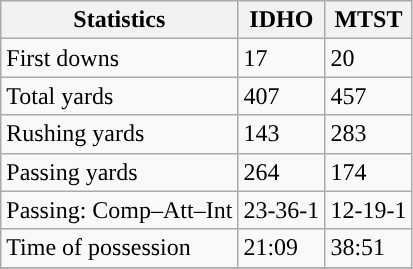<table class="wikitable" style="float: left;">
<tr>
<th>Statistics</th>
<th>IDHO</th>
<th>MTST</th>
</tr>
<tr>
<td>First downs</td>
<td>17</td>
<td>20</td>
</tr>
<tr>
<td>Total yards</td>
<td>407</td>
<td>457</td>
</tr>
<tr>
<td>Rushing yards</td>
<td>143</td>
<td>283</td>
</tr>
<tr>
<td>Passing yards</td>
<td>264</td>
<td>174</td>
</tr>
<tr>
<td>Passing: Comp–Att–Int</td>
<td>23-36-1</td>
<td>12-19-1</td>
</tr>
<tr>
<td>Time of possession</td>
<td>21:09</td>
<td>38:51</td>
</tr>
<tr>
</tr>
</table>
